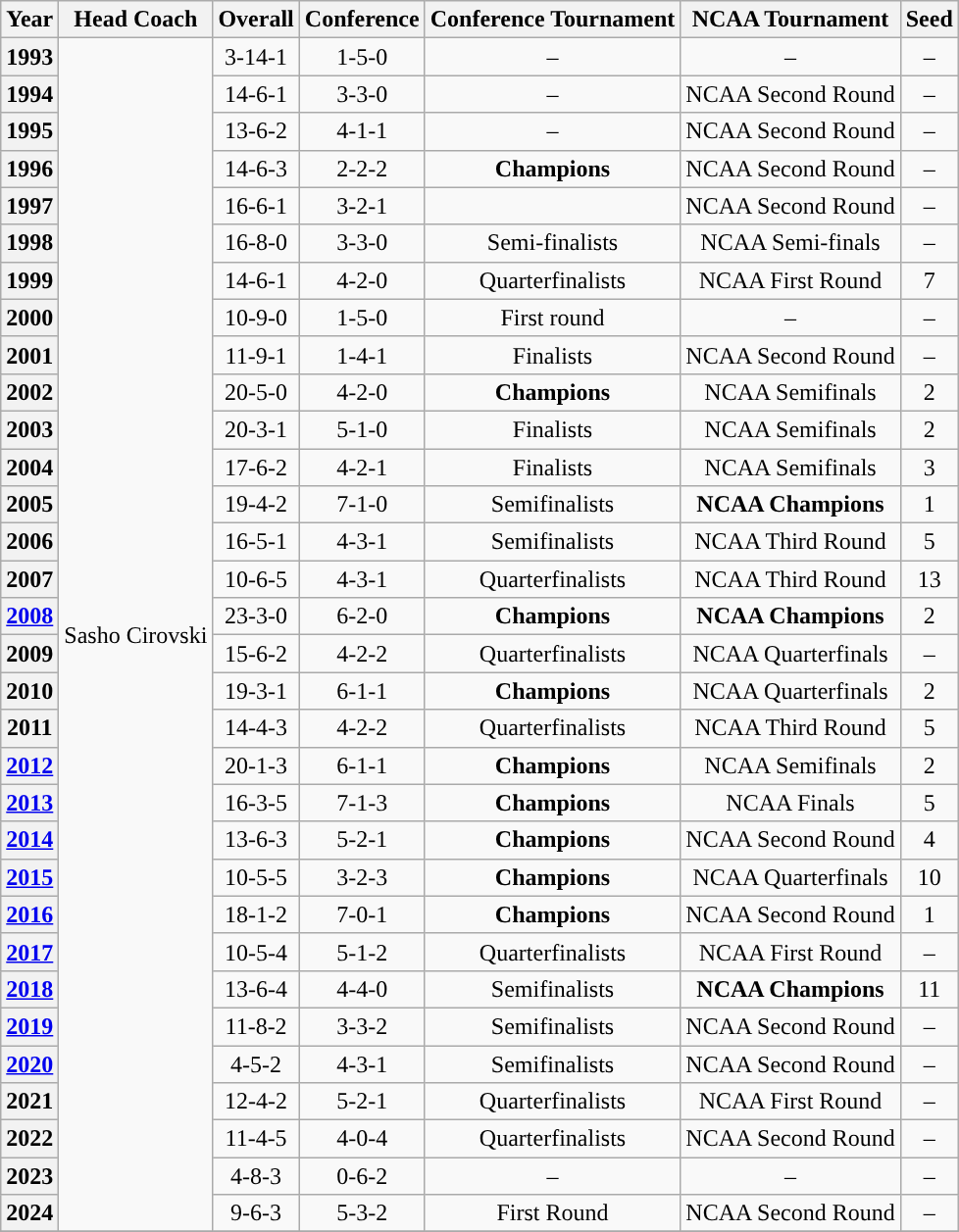<table class="wikitable" style="text-align: center;">
<tr>
<th width=px>Year</th>
<th width=px>Head Coach</th>
<th width=px>Overall</th>
<th width=px>Conference</th>
<th width=px>Conference Tournament</th>
<th width=px>NCAA Tournament</th>
<th width=px>Seed</th>
</tr>
<tr>
<th>1993</th>
<td rowspan="32">Sasho Cirovski</td>
<td>3-14-1</td>
<td>1-5-0</td>
<td>–</td>
<td>–</td>
<td>–</td>
</tr>
<tr>
<th>1994</th>
<td>14-6-1</td>
<td>3-3-0</td>
<td>–</td>
<td>NCAA Second Round</td>
<td>–</td>
</tr>
<tr>
<th>1995</th>
<td>13-6-2</td>
<td>4-1-1</td>
<td>–</td>
<td>NCAA Second Round</td>
<td>–</td>
</tr>
<tr>
<th>1996</th>
<td>14-6-3</td>
<td>2-2-2</td>
<td><strong>Champions</strong></td>
<td>NCAA Second Round</td>
<td>–</td>
</tr>
<tr>
<th>1997</th>
<td>16-6-1</td>
<td>3-2-1</td>
<td></td>
<td>NCAA Second Round</td>
<td>–</td>
</tr>
<tr>
<th>1998</th>
<td>16-8-0</td>
<td>3-3-0</td>
<td>Semi-finalists</td>
<td>NCAA Semi-finals</td>
<td>–</td>
</tr>
<tr>
<th>1999</th>
<td>14-6-1</td>
<td>4-2-0</td>
<td>Quarterfinalists</td>
<td>NCAA First Round</td>
<td>7</td>
</tr>
<tr>
<th>2000</th>
<td>10-9-0</td>
<td>1-5-0</td>
<td>First round</td>
<td>–</td>
<td>–</td>
</tr>
<tr>
<th>2001</th>
<td>11-9-1</td>
<td>1-4-1</td>
<td>Finalists</td>
<td>NCAA Second Round</td>
<td>–</td>
</tr>
<tr>
<th>2002</th>
<td>20-5-0</td>
<td>4-2-0</td>
<td><strong>Champions</strong></td>
<td>NCAA Semifinals</td>
<td>2</td>
</tr>
<tr>
<th>2003</th>
<td>20-3-1</td>
<td>5-1-0</td>
<td>Finalists</td>
<td>NCAA Semifinals</td>
<td>2</td>
</tr>
<tr>
<th>2004</th>
<td>17-6-2</td>
<td>4-2-1</td>
<td>Finalists</td>
<td>NCAA Semifinals</td>
<td>3</td>
</tr>
<tr>
<th>2005</th>
<td>19-4-2</td>
<td>7-1-0</td>
<td>Semifinalists</td>
<td><strong>NCAA Champions</strong></td>
<td>1</td>
</tr>
<tr>
<th>2006</th>
<td>16-5-1</td>
<td>4-3-1</td>
<td>Semifinalists</td>
<td>NCAA Third Round</td>
<td>5</td>
</tr>
<tr>
<th>2007</th>
<td>10-6-5</td>
<td>4-3-1</td>
<td>Quarterfinalists</td>
<td>NCAA Third Round</td>
<td>13</td>
</tr>
<tr>
<th><a href='#'>2008</a></th>
<td>23-3-0</td>
<td>6-2-0</td>
<td><strong>Champions</strong></td>
<td><strong>NCAA Champions</strong></td>
<td>2</td>
</tr>
<tr>
<th>2009</th>
<td>15-6-2</td>
<td>4-2-2</td>
<td>Quarterfinalists</td>
<td>NCAA Quarterfinals</td>
<td>–</td>
</tr>
<tr>
<th>2010</th>
<td>19-3-1</td>
<td>6-1-1</td>
<td><strong>Champions</strong></td>
<td>NCAA Quarterfinals</td>
<td>2</td>
</tr>
<tr>
<th>2011</th>
<td>14-4-3</td>
<td>4-2-2</td>
<td>Quarterfinalists</td>
<td>NCAA Third Round</td>
<td>5</td>
</tr>
<tr>
<th><a href='#'>2012</a></th>
<td>20-1-3</td>
<td>6-1-1</td>
<td><strong>Champions</strong></td>
<td>NCAA Semifinals</td>
<td>2</td>
</tr>
<tr>
<th><a href='#'>2013</a></th>
<td>16-3-5</td>
<td>7-1-3</td>
<td><strong>Champions</strong></td>
<td>NCAA Finals</td>
<td>5</td>
</tr>
<tr>
<th><a href='#'>2014</a></th>
<td>13-6-3</td>
<td>5-2-1</td>
<td><strong>Champions</strong></td>
<td>NCAA Second Round</td>
<td>4</td>
</tr>
<tr>
<th><a href='#'>2015</a></th>
<td>10-5-5</td>
<td>3-2-3</td>
<td><strong>Champions</strong></td>
<td>NCAA Quarterfinals</td>
<td>10</td>
</tr>
<tr>
<th><a href='#'>2016</a></th>
<td>18-1-2</td>
<td>7-0-1</td>
<td><strong>Champions</strong></td>
<td>NCAA Second Round</td>
<td>1</td>
</tr>
<tr>
<th><a href='#'>2017</a></th>
<td>10-5-4</td>
<td>5-1-2</td>
<td>Quarterfinalists</td>
<td>NCAA First Round</td>
<td>–</td>
</tr>
<tr>
<th><a href='#'>2018</a></th>
<td>13-6-4</td>
<td>4-4-0</td>
<td>Semifinalists</td>
<td><strong>NCAA Champions</strong></td>
<td>11</td>
</tr>
<tr>
<th><a href='#'>2019</a></th>
<td>11-8-2</td>
<td>3-3-2</td>
<td>Semifinalists</td>
<td>NCAA Second Round</td>
<td>–</td>
</tr>
<tr>
<th><a href='#'>2020</a></th>
<td>4-5-2</td>
<td>4-3-1</td>
<td>Semifinalists</td>
<td>NCAA Second Round</td>
<td>–</td>
</tr>
<tr>
<th>2021</th>
<td>12-4-2</td>
<td>5-2-1</td>
<td>Quarterfinalists</td>
<td>NCAA First Round</td>
<td>–</td>
</tr>
<tr>
<th>2022</th>
<td>11-4-5</td>
<td>4-0-4</td>
<td>Quarterfinalists</td>
<td>NCAA Second Round</td>
<td>–</td>
</tr>
<tr>
<th>2023</th>
<td>4-8-3</td>
<td>0-6-2</td>
<td>–</td>
<td>–</td>
<td>–</td>
</tr>
<tr>
<th>2024</th>
<td>9-6-3</td>
<td>5-3-2</td>
<td>First Round</td>
<td>NCAA Second Round</td>
<td>–</td>
</tr>
<tr>
</tr>
</table>
